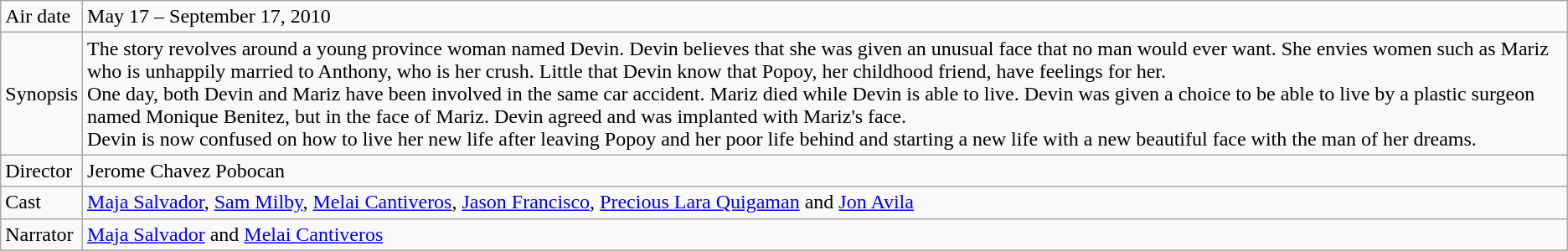<table class="wikitable">
<tr>
<td>Air date</td>
<td>May 17 – September 17, 2010</td>
</tr>
<tr>
<td>Synopsis</td>
<td>The story revolves around a young province woman named Devin. Devin believes that she was given an unusual face that no man would ever want. She envies women such as Mariz who is unhappily married to Anthony, who is her crush. Little that Devin know that Popoy, her childhood friend, have feelings for her.<br>One day, both Devin and Mariz have been involved in the same car accident. Mariz died while Devin is able to live. Devin was given a choice to be able to live by a plastic surgeon named Monique Benitez, but in the face of Mariz. Devin agreed and was implanted with Mariz's face.<br>Devin is now confused on how to live her new life after leaving Popoy and her poor life behind and starting a new life with a new beautiful face with the man of her dreams.</td>
</tr>
<tr>
<td>Director</td>
<td>Jerome Chavez Pobocan</td>
</tr>
<tr>
<td>Cast</td>
<td><a href='#'>Maja Salvador</a>, <a href='#'>Sam Milby</a>, <a href='#'>Melai Cantiveros</a>, <a href='#'>Jason Francisco</a>, <a href='#'>Precious Lara Quigaman</a> and <a href='#'>Jon Avila</a></td>
</tr>
<tr>
<td>Narrator</td>
<td><a href='#'>Maja Salvador</a> and <a href='#'>Melai Cantiveros</a></td>
</tr>
</table>
